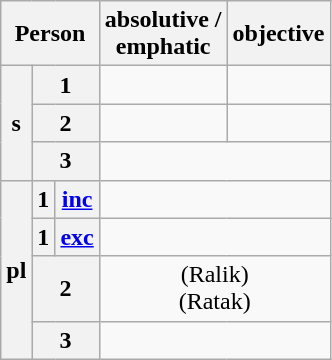<table class="wikitable" style="text-align:center;">
<tr>
<th colspan="3">Person</th>
<th>absolutive /<br>emphatic</th>
<th>objective</th>
</tr>
<tr>
<th rowspan="3">s</th>
<th colspan="2">1</th>
<td></td>
<td></td>
</tr>
<tr>
<th colspan="2">2</th>
<td></td>
<td></td>
</tr>
<tr>
<th colspan="2">3</th>
<td colspan="2"></td>
</tr>
<tr>
<th rowspan="4">pl</th>
<th>1</th>
<th><a href='#'>inc</a></th>
<td colspan="2"></td>
</tr>
<tr>
<th>1</th>
<th><a href='#'>exc</a></th>
<td colspan="2"></td>
</tr>
<tr>
<th colspan="2">2</th>
<td colspan="2"> (Ralik)<br> (Ratak)</td>
</tr>
<tr>
<th colspan="2">3</th>
<td colspan="2"></td>
</tr>
</table>
